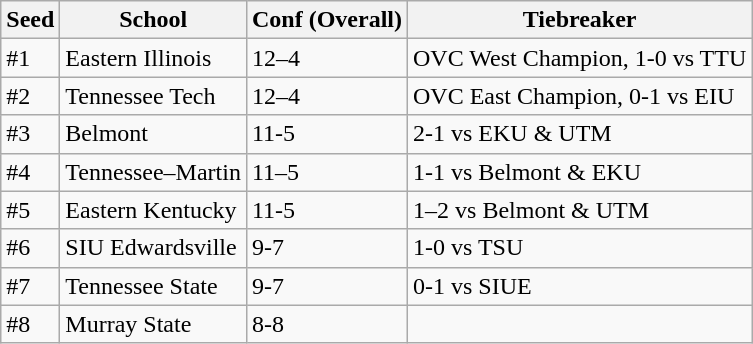<table class="wikitable">
<tr>
<th>Seed</th>
<th>School</th>
<th>Conf (Overall)</th>
<th>Tiebreaker</th>
</tr>
<tr>
<td>#1</td>
<td>Eastern Illinois</td>
<td>12–4</td>
<td>OVC West Champion, 1-0 vs TTU</td>
</tr>
<tr>
<td>#2</td>
<td>Tennessee Tech</td>
<td>12–4</td>
<td>OVC East Champion, 0-1 vs EIU</td>
</tr>
<tr>
<td>#3</td>
<td>Belmont</td>
<td>11-5</td>
<td>2-1 vs EKU & UTM</td>
</tr>
<tr>
<td>#4</td>
<td>Tennessee–Martin</td>
<td>11–5</td>
<td>1-1 vs Belmont & EKU</td>
</tr>
<tr>
<td>#5</td>
<td>Eastern Kentucky</td>
<td>11-5</td>
<td>1–2 vs Belmont & UTM</td>
</tr>
<tr>
<td>#6</td>
<td>SIU Edwardsville</td>
<td>9-7</td>
<td>1-0 vs TSU</td>
</tr>
<tr>
<td>#7</td>
<td>Tennessee State</td>
<td>9-7</td>
<td>0-1 vs SIUE</td>
</tr>
<tr>
<td>#8</td>
<td>Murray State</td>
<td>8-8</td>
<td></td>
</tr>
</table>
